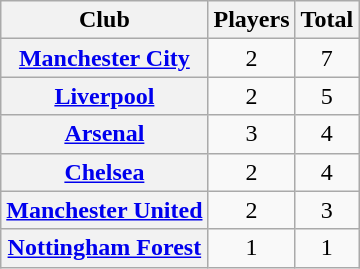<table class="sortable wikitable plainrowheaders" style="text-align:center">
<tr>
<th scope="col">Club</th>
<th scope="col">Players</th>
<th scope="col">Total</th>
</tr>
<tr>
<th scope="row"><a href='#'>Manchester City</a></th>
<td>2</td>
<td>7</td>
</tr>
<tr>
<th scope="row"><a href='#'>Liverpool</a></th>
<td>2</td>
<td>5</td>
</tr>
<tr>
<th scope="row"><a href='#'>Arsenal</a></th>
<td>3</td>
<td>4</td>
</tr>
<tr>
<th scope="row"><a href='#'>Chelsea</a></th>
<td>2</td>
<td>4</td>
</tr>
<tr>
<th scope="row"><a href='#'>Manchester United</a></th>
<td>2</td>
<td>3</td>
</tr>
<tr>
<th scope="row"><a href='#'>Nottingham Forest</a></th>
<td>1</td>
<td>1</td>
</tr>
</table>
